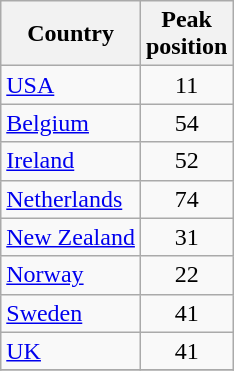<table class="wikitable sortable">
<tr>
<th>Country</th>
<th>Peak<br>position</th>
</tr>
<tr>
<td><a href='#'>USA</a></td>
<td align="center">11</td>
</tr>
<tr>
<td><a href='#'>Belgium</a></td>
<td align="center">54</td>
</tr>
<tr>
<td><a href='#'>Ireland</a></td>
<td align="center">52</td>
</tr>
<tr>
<td><a href='#'>Netherlands</a></td>
<td align="center">74</td>
</tr>
<tr>
<td><a href='#'>New Zealand</a></td>
<td align="center">31</td>
</tr>
<tr>
<td><a href='#'>Norway</a></td>
<td align="center">22</td>
</tr>
<tr>
<td><a href='#'>Sweden</a></td>
<td align="center">41</td>
</tr>
<tr>
<td><a href='#'>UK</a></td>
<td align="center">41</td>
</tr>
<tr>
</tr>
</table>
